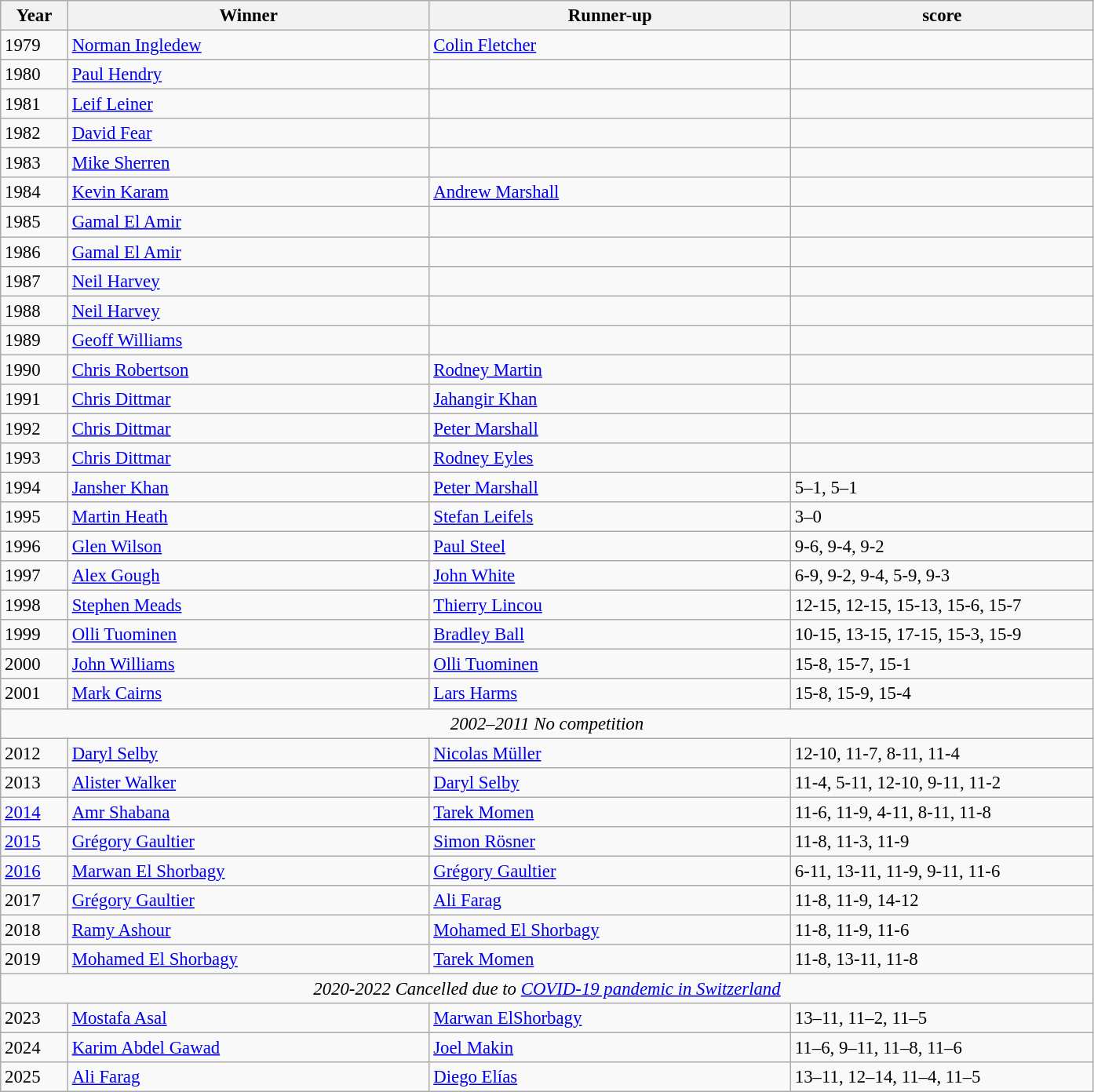<table class="wikitable" style="font-size: 95%;">
<tr>
<th width=50>Year</th>
<th width=300>Winner</th>
<th width=300>Runner-up</th>
<th width=250>score</th>
</tr>
<tr>
<td>1979</td>
<td> <a href='#'>Norman Ingledew</a></td>
<td> <a href='#'>Colin Fletcher</a></td>
<td></td>
</tr>
<tr>
<td>1980</td>
<td> <a href='#'>Paul Hendry</a></td>
<td></td>
<td></td>
</tr>
<tr>
<td>1981</td>
<td> <a href='#'>Leif Leiner</a></td>
<td></td>
<td></td>
</tr>
<tr>
<td>1982</td>
<td> <a href='#'>David Fear</a></td>
<td></td>
<td></td>
</tr>
<tr>
<td>1983</td>
<td> <a href='#'>Mike Sherren</a></td>
<td></td>
<td></td>
</tr>
<tr>
<td>1984</td>
<td> <a href='#'>Kevin Karam</a></td>
<td> <a href='#'>Andrew Marshall</a></td>
<td></td>
</tr>
<tr>
<td>1985</td>
<td> <a href='#'>Gamal El Amir</a></td>
<td></td>
<td></td>
</tr>
<tr>
<td>1986</td>
<td> <a href='#'>Gamal El Amir</a></td>
<td></td>
<td></td>
</tr>
<tr>
<td>1987</td>
<td> <a href='#'>Neil Harvey</a></td>
<td></td>
<td></td>
</tr>
<tr>
<td>1988</td>
<td> <a href='#'>Neil Harvey</a></td>
<td></td>
<td></td>
</tr>
<tr>
<td>1989</td>
<td> <a href='#'>Geoff Williams</a></td>
<td></td>
<td></td>
</tr>
<tr>
<td>1990</td>
<td> <a href='#'>Chris Robertson</a></td>
<td> <a href='#'>Rodney Martin</a></td>
<td></td>
</tr>
<tr>
<td>1991</td>
<td> <a href='#'>Chris Dittmar</a></td>
<td> <a href='#'>Jahangir Khan</a></td>
<td></td>
</tr>
<tr>
<td>1992</td>
<td> <a href='#'>Chris Dittmar</a></td>
<td> <a href='#'>Peter Marshall</a></td>
<td></td>
</tr>
<tr>
<td>1993</td>
<td> <a href='#'>Chris Dittmar</a></td>
<td> <a href='#'>Rodney Eyles</a></td>
<td></td>
</tr>
<tr>
<td>1994</td>
<td> <a href='#'>Jansher Khan</a></td>
<td> <a href='#'>Peter Marshall</a></td>
<td>5–1, 5–1</td>
</tr>
<tr>
<td>1995</td>
<td> <a href='#'>Martin Heath</a></td>
<td> <a href='#'>Stefan Leifels</a></td>
<td>3–0</td>
</tr>
<tr>
<td>1996</td>
<td> <a href='#'>Glen Wilson</a></td>
<td> <a href='#'>Paul Steel</a></td>
<td>9-6, 9-4, 9-2</td>
</tr>
<tr>
<td>1997</td>
<td> <a href='#'>Alex Gough</a></td>
<td> <a href='#'>John White</a></td>
<td>6-9, 9-2, 9-4, 5-9, 9-3</td>
</tr>
<tr>
<td>1998</td>
<td> <a href='#'>Stephen Meads</a></td>
<td> <a href='#'>Thierry Lincou</a></td>
<td>12-15, 12-15, 15-13, 15-6, 15-7</td>
</tr>
<tr>
<td>1999</td>
<td> <a href='#'>Olli Tuominen</a></td>
<td> <a href='#'>Bradley Ball</a></td>
<td>10-15, 13-15, 17-15, 15-3, 15-9</td>
</tr>
<tr>
<td>2000</td>
<td> <a href='#'>John Williams</a></td>
<td> <a href='#'>Olli Tuominen</a></td>
<td>15-8, 15-7, 15-1</td>
</tr>
<tr>
<td>2001</td>
<td> <a href='#'>Mark Cairns</a></td>
<td> <a href='#'>Lars Harms</a></td>
<td>15-8, 15-9, 15-4</td>
</tr>
<tr>
<td colspan=4 align="center"><em>2002–2011 No competition</em></td>
</tr>
<tr>
<td>2012</td>
<td> <a href='#'>Daryl Selby</a></td>
<td> <a href='#'>Nicolas Müller</a></td>
<td>12-10, 11-7, 8-11, 11-4</td>
</tr>
<tr>
<td>2013</td>
<td> <a href='#'>Alister Walker</a></td>
<td> <a href='#'>Daryl Selby</a></td>
<td>11-4, 5-11, 12-10, 9-11, 11-2</td>
</tr>
<tr>
<td><a href='#'>2014</a></td>
<td> <a href='#'>Amr Shabana</a></td>
<td> <a href='#'>Tarek Momen</a></td>
<td>11-6, 11-9, 4-11, 8-11, 11-8</td>
</tr>
<tr>
<td><a href='#'>2015</a></td>
<td> <a href='#'>Grégory Gaultier</a></td>
<td> <a href='#'>Simon Rösner</a></td>
<td>11-8, 11-3, 11-9</td>
</tr>
<tr>
<td><a href='#'>2016</a></td>
<td> <a href='#'>Marwan El Shorbagy</a></td>
<td> <a href='#'>Grégory Gaultier</a></td>
<td>6-11, 13-11, 11-9, 9-11, 11-6</td>
</tr>
<tr>
<td>2017</td>
<td> <a href='#'>Grégory Gaultier</a></td>
<td> <a href='#'>Ali Farag</a></td>
<td>11-8, 11-9, 14-12</td>
</tr>
<tr>
<td>2018</td>
<td> <a href='#'>Ramy Ashour</a></td>
<td> <a href='#'>Mohamed El Shorbagy</a></td>
<td>11-8, 11-9, 11-6</td>
</tr>
<tr>
<td>2019</td>
<td> <a href='#'>Mohamed El Shorbagy</a></td>
<td> <a href='#'>Tarek Momen</a></td>
<td>11-8, 13-11, 11-8</td>
</tr>
<tr>
<td colspan=4 align="center"><em>2020-2022 Cancelled due to <a href='#'>COVID-19 pandemic in Switzerland</a></em></td>
</tr>
<tr>
<td>2023</td>
<td> <a href='#'>Mostafa Asal</a></td>
<td> <a href='#'>Marwan ElShorbagy</a></td>
<td>13–11, 11–2, 11–5</td>
</tr>
<tr>
<td>2024</td>
<td> <a href='#'>Karim Abdel Gawad</a></td>
<td> <a href='#'>Joel Makin</a></td>
<td>11–6, 9–11, 11–8, 11–6</td>
</tr>
<tr>
<td>2025</td>
<td> <a href='#'>Ali Farag</a></td>
<td> <a href='#'>Diego Elías</a></td>
<td>13–11, 12–14, 11–4, 11–5</td>
</tr>
</table>
